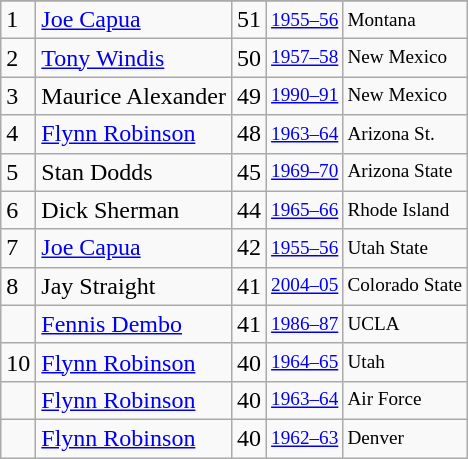<table class="wikitable">
<tr>
</tr>
<tr>
<td>1</td>
<td><a href='#'>Joe Capua</a></td>
<td>51</td>
<td style="font-size:80%;"><a href='#'>1955–56</a></td>
<td style="font-size:80%;">Montana</td>
</tr>
<tr>
<td>2</td>
<td><a href='#'>Tony Windis</a></td>
<td>50</td>
<td style="font-size:80%;"><a href='#'>1957–58</a></td>
<td style="font-size:80%;">New Mexico</td>
</tr>
<tr>
<td>3</td>
<td>Maurice Alexander</td>
<td>49</td>
<td style="font-size:80%;"><a href='#'>1990–91</a></td>
<td style="font-size:80%;">New Mexico</td>
</tr>
<tr>
<td>4</td>
<td><a href='#'>Flynn Robinson</a></td>
<td>48</td>
<td style="font-size:80%;"><a href='#'>1963–64</a></td>
<td style="font-size:80%;">Arizona St.</td>
</tr>
<tr>
<td>5</td>
<td>Stan Dodds</td>
<td>45</td>
<td style="font-size:80%;"><a href='#'>1969–70</a></td>
<td style="font-size:80%;">Arizona State</td>
</tr>
<tr>
<td>6</td>
<td>Dick Sherman</td>
<td>44</td>
<td style="font-size:80%;"><a href='#'>1965–66</a></td>
<td style="font-size:80%;">Rhode Island</td>
</tr>
<tr>
<td>7</td>
<td><a href='#'>Joe Capua</a></td>
<td>42</td>
<td style="font-size:80%;"><a href='#'>1955–56</a></td>
<td style="font-size:80%;">Utah State</td>
</tr>
<tr>
<td>8</td>
<td>Jay Straight</td>
<td>41</td>
<td style="font-size:80%;"><a href='#'>2004–05</a></td>
<td style="font-size:80%;">Colorado State</td>
</tr>
<tr>
<td></td>
<td><a href='#'>Fennis Dembo</a></td>
<td>41</td>
<td style="font-size:80%;"><a href='#'>1986–87</a></td>
<td style="font-size:80%;">UCLA</td>
</tr>
<tr>
<td>10</td>
<td><a href='#'>Flynn Robinson</a></td>
<td>40</td>
<td style="font-size:80%;"><a href='#'>1964–65</a></td>
<td style="font-size:80%;">Utah</td>
</tr>
<tr>
<td></td>
<td><a href='#'>Flynn Robinson</a></td>
<td>40</td>
<td style="font-size:80%;"><a href='#'>1963–64</a></td>
<td style="font-size:80%;">Air Force</td>
</tr>
<tr>
<td></td>
<td><a href='#'>Flynn Robinson</a></td>
<td>40</td>
<td style="font-size:80%;"><a href='#'>1962–63</a></td>
<td style="font-size:80%;">Denver</td>
</tr>
</table>
